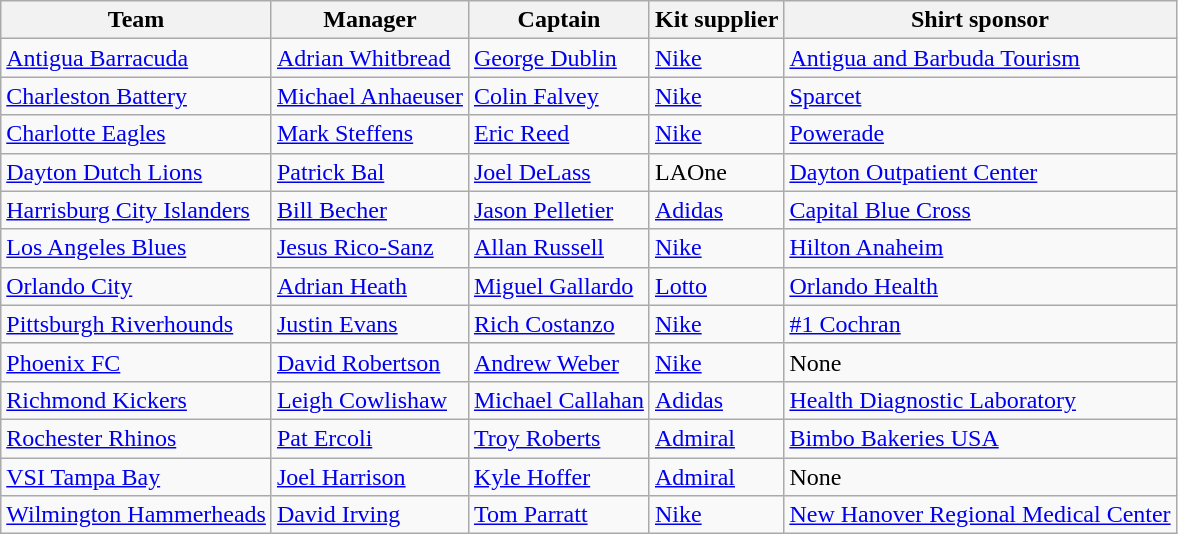<table class="wikitable" style="text-align: left;">
<tr>
<th>Team</th>
<th>Manager</th>
<th>Captain</th>
<th>Kit supplier</th>
<th>Shirt sponsor</th>
</tr>
<tr>
<td><a href='#'>Antigua Barracuda</a></td>
<td> <a href='#'>Adrian Whitbread</a></td>
<td> <a href='#'>George Dublin</a></td>
<td><a href='#'>Nike</a></td>
<td><a href='#'>Antigua and Barbuda Tourism</a></td>
</tr>
<tr>
<td><a href='#'>Charleston Battery</a></td>
<td> <a href='#'>Michael Anhaeuser</a></td>
<td> <a href='#'>Colin Falvey</a></td>
<td><a href='#'>Nike</a></td>
<td><a href='#'>Sparcet</a></td>
</tr>
<tr>
<td><a href='#'>Charlotte Eagles</a></td>
<td> <a href='#'>Mark Steffens</a></td>
<td> <a href='#'>Eric Reed</a></td>
<td><a href='#'>Nike</a></td>
<td><a href='#'>Powerade</a></td>
</tr>
<tr>
<td><a href='#'>Dayton Dutch Lions</a></td>
<td> <a href='#'>Patrick Bal</a></td>
<td> <a href='#'>Joel DeLass</a></td>
<td>LAOne</td>
<td><a href='#'>Dayton Outpatient Center</a></td>
</tr>
<tr>
<td><a href='#'>Harrisburg City Islanders</a></td>
<td> <a href='#'>Bill Becher</a></td>
<td> <a href='#'>Jason Pelletier</a></td>
<td><a href='#'>Adidas</a></td>
<td><a href='#'>Capital Blue Cross</a></td>
</tr>
<tr>
<td><a href='#'>Los Angeles Blues</a></td>
<td> <a href='#'>Jesus Rico-Sanz</a></td>
<td>  <a href='#'>Allan Russell</a></td>
<td><a href='#'>Nike</a></td>
<td><a href='#'>Hilton Anaheim</a></td>
</tr>
<tr>
<td><a href='#'>Orlando City</a></td>
<td> <a href='#'>Adrian Heath</a></td>
<td> <a href='#'>Miguel Gallardo</a></td>
<td><a href='#'>Lotto</a></td>
<td><a href='#'>Orlando Health</a></td>
</tr>
<tr>
<td><a href='#'>Pittsburgh Riverhounds</a></td>
<td> <a href='#'>Justin Evans</a></td>
<td> <a href='#'>Rich Costanzo</a></td>
<td><a href='#'>Nike</a></td>
<td><a href='#'>#1 Cochran</a></td>
</tr>
<tr>
<td><a href='#'>Phoenix FC</a></td>
<td> <a href='#'>David Robertson</a></td>
<td> <a href='#'>Andrew Weber</a></td>
<td><a href='#'>Nike</a></td>
<td>None</td>
</tr>
<tr>
<td><a href='#'>Richmond Kickers</a></td>
<td> <a href='#'>Leigh Cowlishaw</a></td>
<td> <a href='#'>Michael Callahan</a></td>
<td><a href='#'>Adidas</a></td>
<td><a href='#'>Health Diagnostic Laboratory</a></td>
</tr>
<tr>
<td><a href='#'>Rochester Rhinos</a></td>
<td> <a href='#'>Pat Ercoli</a></td>
<td> <a href='#'>Troy Roberts</a></td>
<td><a href='#'>Admiral</a></td>
<td><a href='#'>Bimbo Bakeries USA</a></td>
</tr>
<tr>
<td><a href='#'>VSI Tampa Bay</a></td>
<td> <a href='#'>Joel Harrison</a></td>
<td> <a href='#'>Kyle Hoffer</a></td>
<td><a href='#'>Admiral</a></td>
<td>None</td>
</tr>
<tr>
<td><a href='#'>Wilmington Hammerheads</a></td>
<td> <a href='#'>David Irving</a></td>
<td> <a href='#'>Tom Parratt</a></td>
<td><a href='#'>Nike</a></td>
<td><a href='#'>New Hanover Regional Medical Center</a></td>
</tr>
</table>
